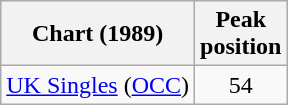<table class="wikitable">
<tr>
<th align="left">Chart (1989)</th>
<th style="text-align:center;">Peak<br>position</th>
</tr>
<tr>
<td align="left"><a href='#'>UK Singles</a> (<a href='#'>OCC</a>)</td>
<td style="text-align:center;">54</td>
</tr>
</table>
